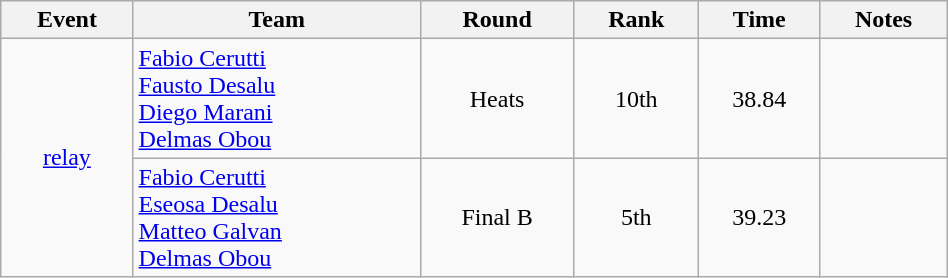<table class="wikitable" width=50% style="font-size:100%; text-align:center;">
<tr>
<th>Event</th>
<th>Team</th>
<th>Round</th>
<th>Rank</th>
<th>Time</th>
<th>Notes</th>
</tr>
<tr>
<td rowspan=2><a href='#'> relay</a></td>
<td align=left><a href='#'>Fabio Cerutti</a><br><a href='#'>Fausto Desalu</a><br><a href='#'>Diego Marani</a><br><a href='#'>Delmas Obou</a></td>
<td>Heats</td>
<td>10th</td>
<td>38.84</td>
<td></td>
</tr>
<tr>
<td align=left><a href='#'>Fabio Cerutti</a><br><a href='#'>Eseosa Desalu</a><br><a href='#'>Matteo Galvan</a><br><a href='#'>Delmas Obou</a></td>
<td>Final B</td>
<td>5th</td>
<td>39.23</td>
<td></td>
</tr>
</table>
